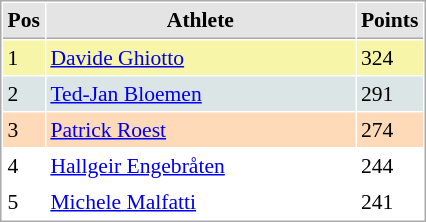<table cellspacing="1" cellpadding="3" style="border:1px solid #aaa; font-size:90%;">
<tr style="background:#e4e4e4;">
<th style="border-bottom:1px solid #aaa; width:10px;">Pos</th>
<th style="border-bottom:1px solid #aaa; width:200px;">Athlete</th>
<th style="border-bottom:1px solid #aaa; width:20px;">Points</th>
</tr>
<tr style="background:#f7f6a8;">
<td>1</td>
<td> <a href='#'>Davide Ghiotto</a></td>
<td>324</td>
</tr>
<tr style="background:#dce5e5;">
<td>2</td>
<td> <a href='#'>Ted-Jan Bloemen</a></td>
<td>291</td>
</tr>
<tr style="background:#ffdab9;">
<td>3</td>
<td> <a href='#'>Patrick Roest</a></td>
<td>274</td>
</tr>
<tr>
<td>4</td>
<td> <a href='#'>Hallgeir Engebråten</a></td>
<td>244</td>
</tr>
<tr>
<td>5</td>
<td> <a href='#'>Michele Malfatti</a></td>
<td>241</td>
</tr>
</table>
